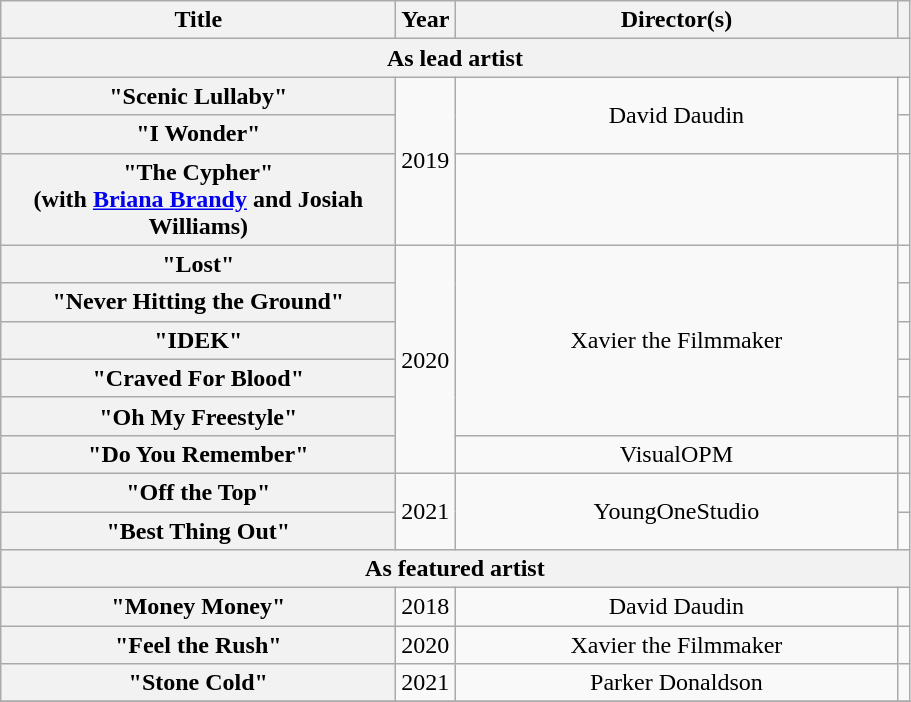<table class="wikitable plainrowheaders" style="text-align:center;">
<tr>
<th scope="col" style="width:16em;">Title</th>
<th scope="col">Year</th>
<th scope="col" style="width:18em;">Director(s)</th>
<th scope="col"></th>
</tr>
<tr>
<th scope="col" colspan="5">As lead artist</th>
</tr>
<tr>
<th scope="row">"Scenic Lullaby"</th>
<td rowspan="3">2019</td>
<td rowspan="2">David Daudin</td>
<td></td>
</tr>
<tr>
<th scope="row">"I Wonder"</th>
<td></td>
</tr>
<tr>
<th scope="row">"The Cypher"<br><span>(with <a href='#'>Briana Brandy</a> and Josiah Williams)</span></th>
<td></td>
<td></td>
</tr>
<tr>
<th scope="row">"Lost"</th>
<td rowspan="6">2020</td>
<td rowspan="5">Xavier the Filmmaker</td>
<td></td>
</tr>
<tr>
<th scope="row">"Never Hitting the Ground"</th>
<td></td>
</tr>
<tr>
<th scope="row">"IDEK"</th>
<td></td>
</tr>
<tr>
<th scope="row">"Craved For Blood"</th>
<td></td>
</tr>
<tr>
<th scope="row">"Oh My Freestyle"</th>
<td></td>
</tr>
<tr>
<th scope="row">"Do You Remember"</th>
<td>VisualOPM</td>
<td></td>
</tr>
<tr>
<th scope="row">"Off the Top"</th>
<td rowspan="2">2021</td>
<td rowspan="2">YoungOneStudio</td>
<td></td>
</tr>
<tr>
<th scope="row">"Best Thing Out"</th>
<td></td>
</tr>
<tr>
<th scope="col" colspan="4">As featured artist</th>
</tr>
<tr>
<th scope="row">"Money Money"<br></th>
<td>2018</td>
<td>David Daudin</td>
<td></td>
</tr>
<tr>
<th scope="row">"Feel the Rush"<br></th>
<td>2020</td>
<td>Xavier the Filmmaker</td>
<td></td>
</tr>
<tr>
<th scope="row">"Stone Cold"<br></th>
<td>2021</td>
<td>Parker Donaldson</td>
<td></td>
</tr>
<tr>
</tr>
</table>
